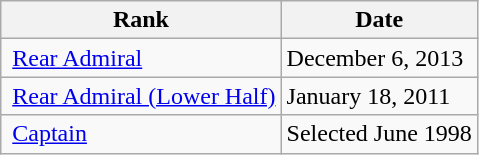<table class="wikitable floatright mw-collapsible nowrap">
<tr>
<th>Rank</th>
<th>Date</th>
</tr>
<tr>
<td> <a href='#'>Rear Admiral</a></td>
<td>December 6, 2013</td>
</tr>
<tr>
<td> <a href='#'>Rear Admiral (Lower Half)</a></td>
<td>January 18, 2011</td>
</tr>
<tr>
<td> <a href='#'>Captain</a></td>
<td>Selected June 1998</td>
</tr>
</table>
